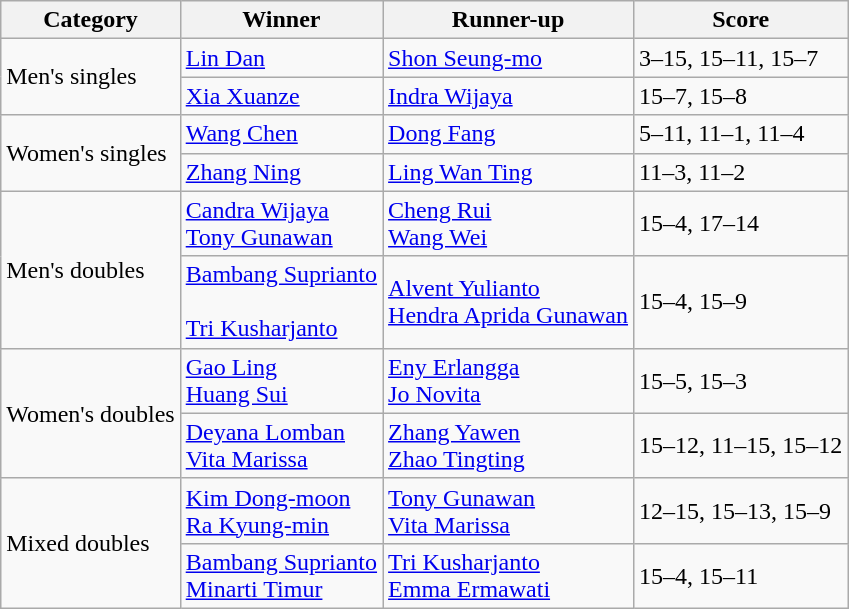<table class="wikitable">
<tr>
<th>Category</th>
<th>Winner</th>
<th>Runner-up</th>
<th>Score</th>
</tr>
<tr>
<td rowspan=2>Men's singles</td>
<td> <a href='#'>Lin Dan</a></td>
<td> <a href='#'>Shon Seung-mo</a></td>
<td>3–15, 15–11, 15–7</td>
</tr>
<tr>
<td> <a href='#'>Xia Xuanze</a></td>
<td> <a href='#'>Indra Wijaya</a></td>
<td>15–7, 15–8</td>
</tr>
<tr>
<td rowspan=2>Women's singles</td>
<td> <a href='#'>Wang Chen</a></td>
<td> <a href='#'>Dong Fang</a></td>
<td>5–11, 11–1, 11–4</td>
</tr>
<tr>
<td> <a href='#'>Zhang Ning</a></td>
<td> <a href='#'>Ling Wan Ting</a></td>
<td>11–3, 11–2</td>
</tr>
<tr>
<td rowspan=2>Men's doubles</td>
<td> <a href='#'>Candra Wijaya</a><br> <a href='#'>Tony Gunawan</a></td>
<td> <a href='#'>Cheng Rui</a><br> <a href='#'>Wang Wei</a></td>
<td>15–4, 17–14</td>
</tr>
<tr>
<td> <a href='#'>Bambang Suprianto</a><br><br> <a href='#'>Tri Kusharjanto</a></td>
<td> <a href='#'>Alvent Yulianto</a><br> <a href='#'>Hendra Aprida Gunawan</a></td>
<td>15–4, 15–9</td>
</tr>
<tr>
<td rowspan=2>Women's doubles</td>
<td> <a href='#'>Gao Ling</a><br>  <a href='#'>Huang Sui</a></td>
<td> <a href='#'>Eny Erlangga</a><br> <a href='#'>Jo Novita</a></td>
<td>15–5, 15–3</td>
</tr>
<tr>
<td> <a href='#'>Deyana Lomban</a><br> <a href='#'>Vita Marissa</a></td>
<td> <a href='#'>Zhang Yawen</a><br> <a href='#'>Zhao Tingting</a></td>
<td>15–12, 11–15, 15–12</td>
</tr>
<tr>
<td rowspan=2>Mixed doubles</td>
<td> <a href='#'>Kim Dong-moon</a><br> <a href='#'>Ra Kyung-min</a></td>
<td> <a href='#'>Tony Gunawan</a><br> <a href='#'>Vita Marissa</a></td>
<td>12–15, 15–13, 15–9</td>
</tr>
<tr>
<td> <a href='#'>Bambang Suprianto</a><br> <a href='#'>Minarti Timur</a></td>
<td> <a href='#'>Tri Kusharjanto</a><br> <a href='#'>Emma Ermawati</a></td>
<td>15–4, 15–11</td>
</tr>
</table>
